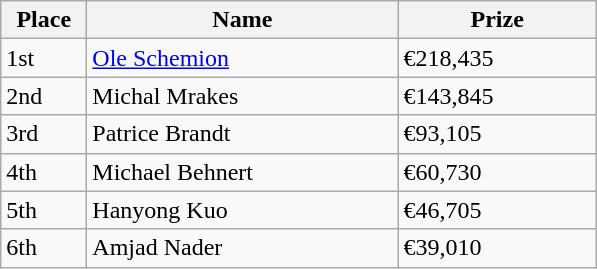<table class="wikitable">
<tr>
<th style="width:50px;">Place</th>
<th style="width:200px;">Name</th>
<th style="width:125px;">Prize</th>
</tr>
<tr>
<td>1st</td>
<td> <a href='#'>Ole Schemion</a></td>
<td>€218,435</td>
</tr>
<tr>
<td>2nd</td>
<td> Michal Mrakes</td>
<td>€143,845</td>
</tr>
<tr>
<td>3rd</td>
<td> Patrice Brandt</td>
<td>€93,105</td>
</tr>
<tr>
<td>4th</td>
<td> Michael Behnert</td>
<td>€60,730</td>
</tr>
<tr>
<td>5th</td>
<td> Hanyong Kuo</td>
<td>€46,705</td>
</tr>
<tr>
<td>6th</td>
<td> Amjad Nader</td>
<td>€39,010</td>
</tr>
</table>
